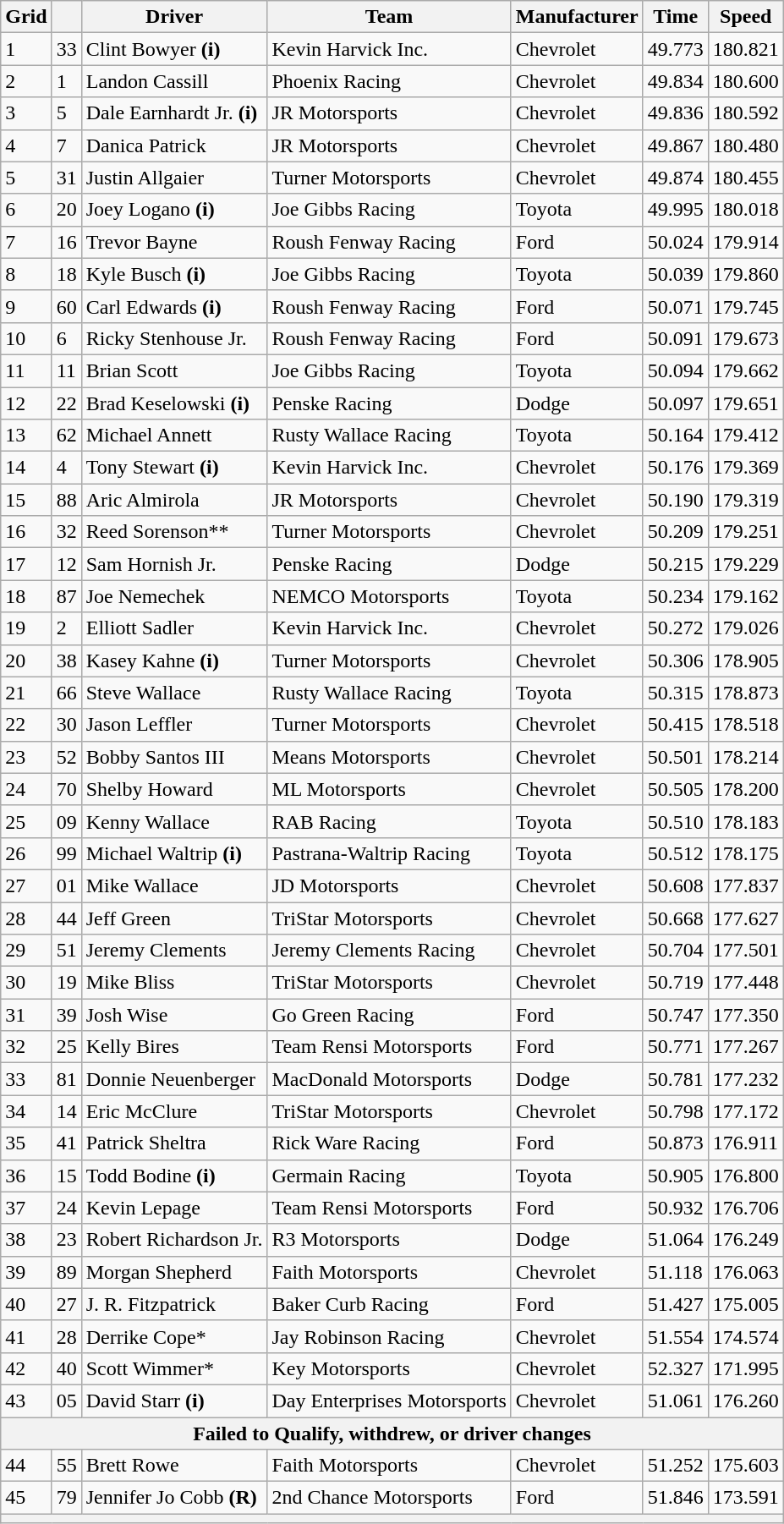<table class="wikitable">
<tr>
<th>Grid</th>
<th></th>
<th>Driver</th>
<th>Team</th>
<th>Manufacturer</th>
<th>Time</th>
<th>Speed</th>
</tr>
<tr>
<td>1</td>
<td>33</td>
<td>Clint Bowyer <strong>(i)</strong></td>
<td>Kevin Harvick Inc.</td>
<td>Chevrolet</td>
<td>49.773</td>
<td>180.821</td>
</tr>
<tr>
<td>2</td>
<td>1</td>
<td>Landon Cassill</td>
<td>Phoenix Racing</td>
<td>Chevrolet</td>
<td>49.834</td>
<td>180.600</td>
</tr>
<tr>
<td>3</td>
<td>5</td>
<td>Dale Earnhardt Jr. <strong>(i)</strong></td>
<td>JR Motorsports</td>
<td>Chevrolet</td>
<td>49.836</td>
<td>180.592</td>
</tr>
<tr>
<td>4</td>
<td>7</td>
<td>Danica Patrick</td>
<td>JR Motorsports</td>
<td>Chevrolet</td>
<td>49.867</td>
<td>180.480</td>
</tr>
<tr>
<td>5</td>
<td>31</td>
<td>Justin Allgaier</td>
<td>Turner Motorsports</td>
<td>Chevrolet</td>
<td>49.874</td>
<td>180.455</td>
</tr>
<tr>
<td>6</td>
<td>20</td>
<td>Joey Logano <strong>(i)</strong></td>
<td>Joe Gibbs Racing</td>
<td>Toyota</td>
<td>49.995</td>
<td>180.018</td>
</tr>
<tr>
<td>7</td>
<td>16</td>
<td>Trevor Bayne</td>
<td>Roush Fenway Racing</td>
<td>Ford</td>
<td>50.024</td>
<td>179.914</td>
</tr>
<tr>
<td>8</td>
<td>18</td>
<td>Kyle Busch <strong>(i)</strong></td>
<td>Joe Gibbs Racing</td>
<td>Toyota</td>
<td>50.039</td>
<td>179.860</td>
</tr>
<tr>
<td>9</td>
<td>60</td>
<td>Carl Edwards <strong>(i)</strong></td>
<td>Roush Fenway Racing</td>
<td>Ford</td>
<td>50.071</td>
<td>179.745</td>
</tr>
<tr>
<td>10</td>
<td>6</td>
<td>Ricky Stenhouse Jr.</td>
<td>Roush Fenway Racing</td>
<td>Ford</td>
<td>50.091</td>
<td>179.673</td>
</tr>
<tr>
<td>11</td>
<td>11</td>
<td>Brian Scott</td>
<td>Joe Gibbs Racing</td>
<td>Toyota</td>
<td>50.094</td>
<td>179.662</td>
</tr>
<tr>
<td>12</td>
<td>22</td>
<td>Brad Keselowski <strong>(i)</strong></td>
<td>Penske Racing</td>
<td>Dodge</td>
<td>50.097</td>
<td>179.651</td>
</tr>
<tr>
<td>13</td>
<td>62</td>
<td>Michael Annett</td>
<td>Rusty Wallace Racing</td>
<td>Toyota</td>
<td>50.164</td>
<td>179.412</td>
</tr>
<tr>
<td>14</td>
<td>4</td>
<td>Tony Stewart <strong>(i)</strong></td>
<td>Kevin Harvick Inc.</td>
<td>Chevrolet</td>
<td>50.176</td>
<td>179.369</td>
</tr>
<tr>
<td>15</td>
<td>88</td>
<td>Aric Almirola</td>
<td>JR Motorsports</td>
<td>Chevrolet</td>
<td>50.190</td>
<td>179.319</td>
</tr>
<tr>
<td>16</td>
<td>32</td>
<td>Reed Sorenson**</td>
<td>Turner Motorsports</td>
<td>Chevrolet</td>
<td>50.209</td>
<td>179.251</td>
</tr>
<tr>
<td>17</td>
<td>12</td>
<td>Sam Hornish Jr.</td>
<td>Penske Racing</td>
<td>Dodge</td>
<td>50.215</td>
<td>179.229</td>
</tr>
<tr>
<td>18</td>
<td>87</td>
<td>Joe Nemechek</td>
<td>NEMCO Motorsports</td>
<td>Toyota</td>
<td>50.234</td>
<td>179.162</td>
</tr>
<tr>
<td>19</td>
<td>2</td>
<td>Elliott Sadler</td>
<td>Kevin Harvick Inc.</td>
<td>Chevrolet</td>
<td>50.272</td>
<td>179.026</td>
</tr>
<tr>
<td>20</td>
<td>38</td>
<td>Kasey Kahne <strong>(i)</strong></td>
<td>Turner Motorsports</td>
<td>Chevrolet</td>
<td>50.306</td>
<td>178.905</td>
</tr>
<tr>
<td>21</td>
<td>66</td>
<td>Steve Wallace</td>
<td>Rusty Wallace Racing</td>
<td>Toyota</td>
<td>50.315</td>
<td>178.873</td>
</tr>
<tr>
<td>22</td>
<td>30</td>
<td>Jason Leffler</td>
<td>Turner Motorsports</td>
<td>Chevrolet</td>
<td>50.415</td>
<td>178.518</td>
</tr>
<tr>
<td>23</td>
<td>52</td>
<td>Bobby Santos III</td>
<td>Means Motorsports</td>
<td>Chevrolet</td>
<td>50.501</td>
<td>178.214</td>
</tr>
<tr>
<td>24</td>
<td>70</td>
<td>Shelby Howard</td>
<td>ML Motorsports</td>
<td>Chevrolet</td>
<td>50.505</td>
<td>178.200</td>
</tr>
<tr>
<td>25</td>
<td>09</td>
<td>Kenny Wallace</td>
<td>RAB Racing</td>
<td>Toyota</td>
<td>50.510</td>
<td>178.183</td>
</tr>
<tr>
<td>26</td>
<td>99</td>
<td>Michael Waltrip <strong>(i)</strong></td>
<td>Pastrana-Waltrip Racing</td>
<td>Toyota</td>
<td>50.512</td>
<td>178.175</td>
</tr>
<tr>
<td>27</td>
<td>01</td>
<td>Mike Wallace</td>
<td>JD Motorsports</td>
<td>Chevrolet</td>
<td>50.608</td>
<td>177.837</td>
</tr>
<tr>
<td>28</td>
<td>44</td>
<td>Jeff Green</td>
<td>TriStar Motorsports</td>
<td>Chevrolet</td>
<td>50.668</td>
<td>177.627</td>
</tr>
<tr>
<td>29</td>
<td>51</td>
<td>Jeremy Clements</td>
<td>Jeremy Clements Racing</td>
<td>Chevrolet</td>
<td>50.704</td>
<td>177.501</td>
</tr>
<tr>
<td>30</td>
<td>19</td>
<td>Mike Bliss</td>
<td>TriStar Motorsports</td>
<td>Chevrolet</td>
<td>50.719</td>
<td>177.448</td>
</tr>
<tr>
<td>31</td>
<td>39</td>
<td>Josh Wise</td>
<td>Go Green Racing</td>
<td>Ford</td>
<td>50.747</td>
<td>177.350</td>
</tr>
<tr>
<td>32</td>
<td>25</td>
<td>Kelly Bires</td>
<td>Team Rensi Motorsports</td>
<td>Ford</td>
<td>50.771</td>
<td>177.267</td>
</tr>
<tr>
<td>33</td>
<td>81</td>
<td>Donnie Neuenberger</td>
<td>MacDonald Motorsports</td>
<td>Dodge</td>
<td>50.781</td>
<td>177.232</td>
</tr>
<tr>
<td>34</td>
<td>14</td>
<td>Eric McClure</td>
<td>TriStar Motorsports</td>
<td>Chevrolet</td>
<td>50.798</td>
<td>177.172</td>
</tr>
<tr>
<td>35</td>
<td>41</td>
<td>Patrick Sheltra</td>
<td>Rick Ware Racing</td>
<td>Ford</td>
<td>50.873</td>
<td>176.911</td>
</tr>
<tr>
<td>36</td>
<td>15</td>
<td>Todd Bodine <strong>(i)</strong></td>
<td>Germain Racing</td>
<td>Toyota</td>
<td>50.905</td>
<td>176.800</td>
</tr>
<tr>
<td>37</td>
<td>24</td>
<td>Kevin Lepage</td>
<td>Team Rensi Motorsports</td>
<td>Ford</td>
<td>50.932</td>
<td>176.706</td>
</tr>
<tr>
<td>38</td>
<td>23</td>
<td>Robert Richardson Jr.</td>
<td>R3 Motorsports</td>
<td>Dodge</td>
<td>51.064</td>
<td>176.249</td>
</tr>
<tr>
<td>39</td>
<td>89</td>
<td>Morgan Shepherd</td>
<td>Faith Motorsports</td>
<td>Chevrolet</td>
<td>51.118</td>
<td>176.063</td>
</tr>
<tr>
<td>40</td>
<td>27</td>
<td>J. R. Fitzpatrick</td>
<td>Baker Curb Racing</td>
<td>Ford</td>
<td>51.427</td>
<td>175.005</td>
</tr>
<tr>
<td>41</td>
<td>28</td>
<td>Derrike Cope*</td>
<td>Jay Robinson Racing</td>
<td>Chevrolet</td>
<td>51.554</td>
<td>174.574</td>
</tr>
<tr>
<td>42</td>
<td>40</td>
<td>Scott Wimmer*</td>
<td>Key Motorsports</td>
<td>Chevrolet</td>
<td>52.327</td>
<td>171.995</td>
</tr>
<tr>
<td>43</td>
<td>05</td>
<td>David Starr <strong>(i)</strong></td>
<td>Day Enterprises Motorsports</td>
<td>Chevrolet</td>
<td>51.061</td>
<td>176.260</td>
</tr>
<tr>
<th colspan="7"><strong>Failed to Qualify, withdrew, or driver changes</strong></th>
</tr>
<tr>
<td>44</td>
<td>55</td>
<td>Brett Rowe</td>
<td>Faith Motorsports</td>
<td>Chevrolet</td>
<td>51.252</td>
<td>175.603</td>
</tr>
<tr>
<td>45</td>
<td>79</td>
<td>Jennifer Jo Cobb <strong>(R)</strong></td>
<td>2nd Chance Motorsports</td>
<td>Ford</td>
<td>51.846</td>
<td>173.591</td>
</tr>
<tr>
<th colspan="7"></th>
</tr>
</table>
